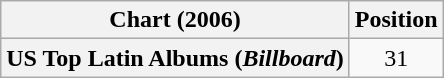<table class="wikitable plainrowheaders" style="text-align:center">
<tr>
<th scope="col">Chart (2006)</th>
<th scope="col">Position</th>
</tr>
<tr>
<th scope="row">US Top Latin Albums (<em>Billboard</em>)</th>
<td>31</td>
</tr>
</table>
